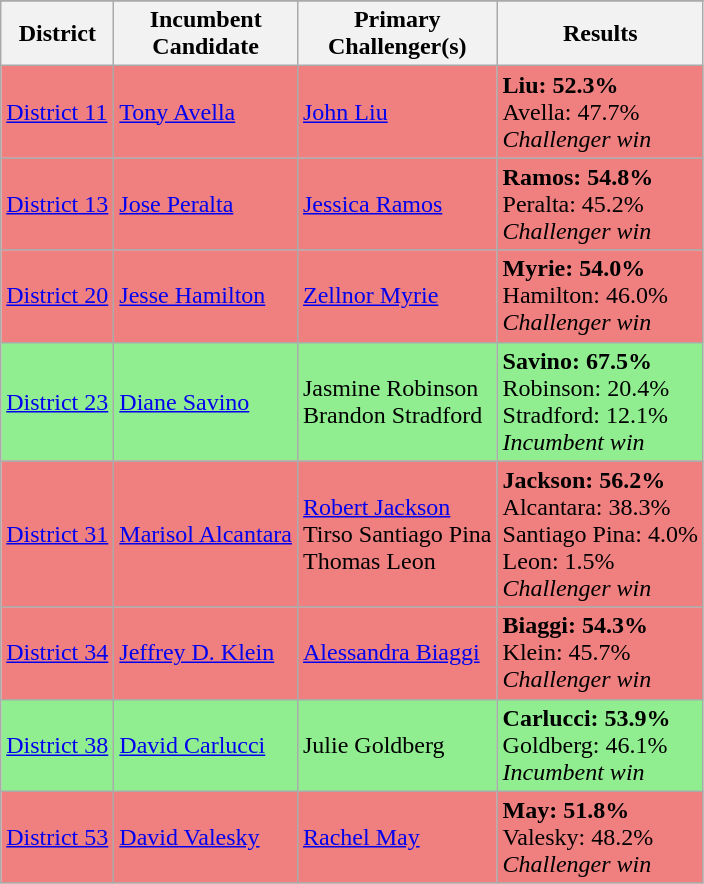<table class="wikitable sortable">
<tr>
</tr>
<tr>
<th>District</th>
<th>Incumbent<br>Candidate</th>
<th>Primary<br>Challenger(s)</th>
<th>Results</th>
</tr>
<tr style="background:LightCoral">
<td><a href='#'>District 11</a></td>
<td><a href='#'>Tony Avella</a></td>
<td><a href='#'>John Liu</a></td>
<td><strong>Liu: 52.3%</strong><br>Avella: 47.7%<br><em>Challenger win</em></td>
</tr>
<tr style="background:LightCoral">
<td><a href='#'>District 13</a></td>
<td><a href='#'>Jose Peralta</a></td>
<td><a href='#'>Jessica Ramos</a></td>
<td><strong>Ramos: 54.8%</strong><br>Peralta: 45.2%<br><em>Challenger win</em></td>
</tr>
<tr style="background:LightCoral">
<td><a href='#'>District 20</a></td>
<td><a href='#'>Jesse Hamilton</a></td>
<td><a href='#'>Zellnor Myrie</a></td>
<td><strong>Myrie: 54.0%</strong><br>Hamilton: 46.0%<br><em>Challenger win</em></td>
</tr>
<tr style="background:LightGreen">
<td><a href='#'>District 23</a></td>
<td><a href='#'>Diane Savino</a></td>
<td>Jasmine Robinson<br>Brandon Stradford</td>
<td><strong>Savino: 67.5%</strong><br>Robinson: 20.4%<br>Stradford: 12.1%<br><em>Incumbent win</em></td>
</tr>
<tr style="background:LightCoral">
<td><a href='#'>District 31</a></td>
<td><a href='#'>Marisol Alcantara</a></td>
<td><a href='#'>Robert Jackson</a><br>Tirso Santiago Pina<br>Thomas Leon</td>
<td><strong>Jackson: 56.2%</strong><br>Alcantara: 38.3%<br>Santiago Pina: 4.0%<br>Leon: 1.5%<br><em>Challenger win</em></td>
</tr>
<tr style="background:LightCoral">
<td><a href='#'>District 34</a></td>
<td><a href='#'>Jeffrey D. Klein</a></td>
<td><a href='#'>Alessandra Biaggi</a></td>
<td><strong>Biaggi: 54.3%</strong><br>Klein: 45.7%<br><em>Challenger win</em></td>
</tr>
<tr style="background:LightGreen">
<td><a href='#'>District 38</a></td>
<td><a href='#'>David Carlucci</a></td>
<td>Julie Goldberg</td>
<td><strong>Carlucci: 53.9%</strong><br>Goldberg: 46.1%<br><em>Incumbent win</em></td>
</tr>
<tr style="background:LightCoral">
<td><a href='#'>District 53</a></td>
<td><a href='#'>David Valesky</a></td>
<td><a href='#'>Rachel May</a></td>
<td><strong>May: 51.8%</strong><br>Valesky: 48.2%<br><em>Challenger win</em></td>
</tr>
</table>
